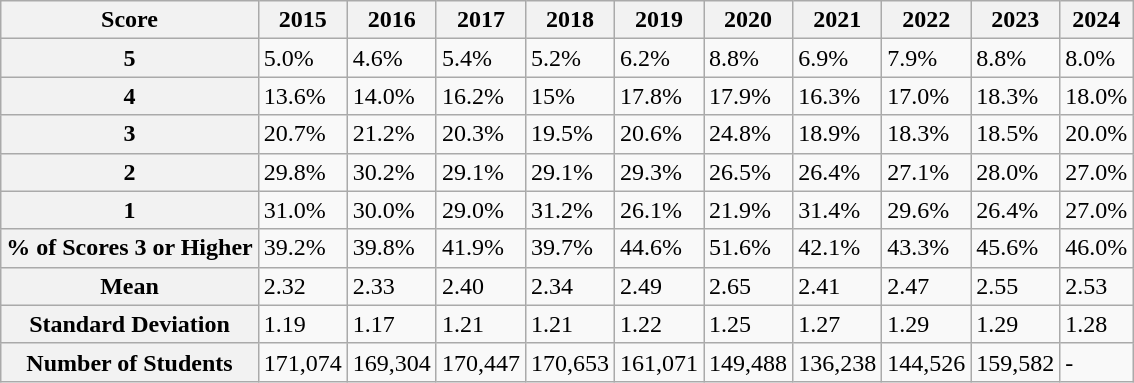<table class="wikitable">
<tr>
<th>Score</th>
<th>2015</th>
<th>2016</th>
<th>2017</th>
<th>2018</th>
<th>2019</th>
<th>2020</th>
<th>2021</th>
<th>2022</th>
<th>2023</th>
<th>2024</th>
</tr>
<tr>
<th><strong>5</strong></th>
<td>5.0%</td>
<td>4.6%</td>
<td>5.4%</td>
<td>5.2%</td>
<td>6.2%</td>
<td>8.8%</td>
<td>6.9%</td>
<td>7.9%</td>
<td>8.8%</td>
<td>8.0%</td>
</tr>
<tr>
<th><strong>4</strong></th>
<td>13.6%</td>
<td>14.0%</td>
<td>16.2%</td>
<td>15%</td>
<td>17.8%</td>
<td>17.9%</td>
<td>16.3%</td>
<td>17.0%</td>
<td>18.3%</td>
<td>18.0%</td>
</tr>
<tr>
<th><strong>3</strong></th>
<td>20.7%</td>
<td>21.2%</td>
<td>20.3%</td>
<td>19.5%</td>
<td>20.6%</td>
<td>24.8%</td>
<td>18.9%</td>
<td>18.3%</td>
<td>18.5%</td>
<td>20.0%</td>
</tr>
<tr>
<th><strong>2</strong></th>
<td>29.8%</td>
<td>30.2%</td>
<td>29.1%</td>
<td>29.1%</td>
<td>29.3%</td>
<td>26.5%</td>
<td>26.4%</td>
<td>27.1%</td>
<td>28.0%</td>
<td>27.0%</td>
</tr>
<tr>
<th><strong>1</strong></th>
<td>31.0%</td>
<td>30.0%</td>
<td>29.0%</td>
<td>31.2%</td>
<td>26.1%</td>
<td>21.9%</td>
<td>31.4%</td>
<td>29.6%</td>
<td>26.4%</td>
<td>27.0%</td>
</tr>
<tr>
<th><strong>% of Scores 3 or Higher</strong></th>
<td>39.2%</td>
<td>39.8%</td>
<td>41.9%</td>
<td>39.7%</td>
<td>44.6%</td>
<td>51.6%</td>
<td>42.1%</td>
<td>43.3%</td>
<td>45.6%</td>
<td>46.0%</td>
</tr>
<tr>
<th><strong>Mean</strong></th>
<td>2.32</td>
<td>2.33</td>
<td>2.40</td>
<td>2.34</td>
<td>2.49</td>
<td>2.65</td>
<td>2.41</td>
<td>2.47</td>
<td>2.55</td>
<td>2.53</td>
</tr>
<tr>
<th><strong>Standard Deviation</strong></th>
<td>1.19</td>
<td>1.17</td>
<td>1.21</td>
<td>1.21</td>
<td>1.22</td>
<td>1.25</td>
<td>1.27</td>
<td>1.29</td>
<td>1.29</td>
<td>1.28</td>
</tr>
<tr>
<th><strong>Number of Students</strong></th>
<td>171,074</td>
<td>169,304</td>
<td>170,447</td>
<td>170,653</td>
<td>161,071</td>
<td>149,488</td>
<td>136,238</td>
<td>144,526</td>
<td>159,582</td>
<td>-</td>
</tr>
</table>
